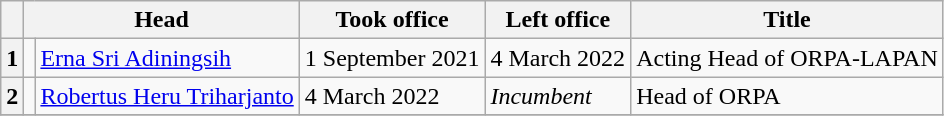<table class="wikitable sortable">
<tr>
<th></th>
<th colspan="2">Head</th>
<th>Took office</th>
<th>Left office</th>
<th>Title</th>
</tr>
<tr>
<th>1</th>
<td></td>
<td><a href='#'>Erna Sri Adiningsih</a></td>
<td align="center">1 September 2021</td>
<td align="center">4 March 2022</td>
<td align="center">Acting Head of ORPA-LAPAN</td>
</tr>
<tr>
<th>2</th>
<td></td>
<td><a href='#'>Robertus Heru Triharjanto</a></td>
<td>4 March 2022</td>
<td><em>Incumbent</em></td>
<td>Head of ORPA</td>
</tr>
<tr>
</tr>
</table>
